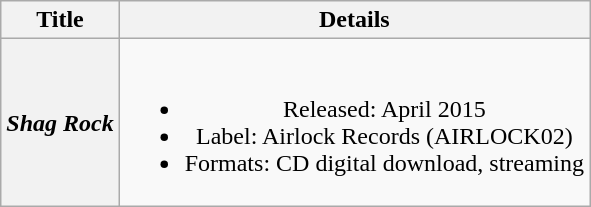<table class="wikitable plainrowheaders" style="text-align:center;">
<tr>
<th>Title</th>
<th>Details</th>
</tr>
<tr>
<th scope="row"><em>Shag Rock</em></th>
<td><br><ul><li>Released: April 2015</li><li>Label: Airlock Records (AIRLOCK02)</li><li>Formats: CD digital download, streaming</li></ul></td>
</tr>
</table>
